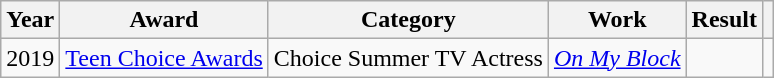<table class="wikitable sortable">
<tr>
<th>Year</th>
<th>Award</th>
<th>Category</th>
<th>Work</th>
<th>Result</th>
<th></th>
</tr>
<tr>
<td>2019</td>
<td><a href='#'>Teen Choice Awards</a></td>
<td>Choice Summer TV Actress</td>
<td><a href='#'><em>On My Block</em></a></td>
<td></td>
<td style="text-align:center;"></td>
</tr>
</table>
